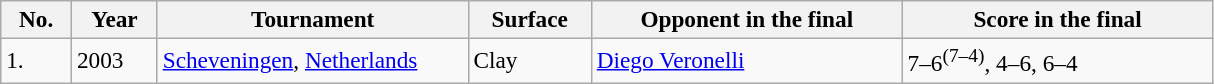<table class="sortable wikitable" style=font-size:97%>
<tr>
<th width=40>No.</th>
<th width=50>Year</th>
<th width=200>Tournament</th>
<th width=75>Surface</th>
<th width=200>Opponent in the final</th>
<th width=200>Score in the final</th>
</tr>
<tr>
<td>1.</td>
<td>2003</td>
<td><a href='#'>Scheveningen</a>, <a href='#'>Netherlands</a></td>
<td>Clay</td>
<td> <a href='#'>Diego Veronelli</a></td>
<td>7–6<sup>(7–4)</sup>, 4–6, 6–4</td>
</tr>
</table>
